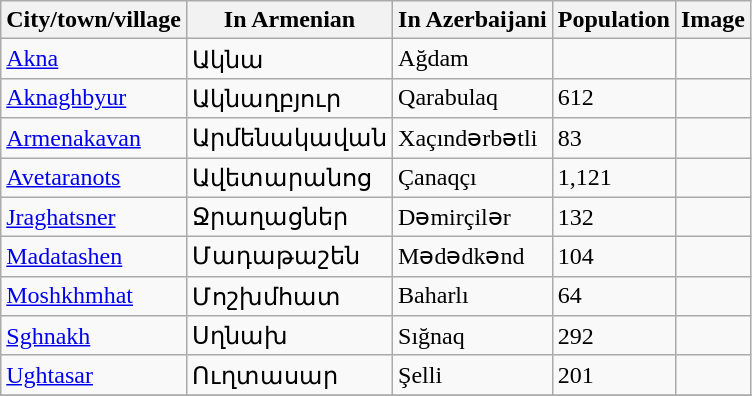<table class="wikitable sortable mw-collapsible">
<tr>
<th>City/town/village</th>
<th>In Armenian</th>
<th>In Azerbaijani</th>
<th>Population</th>
<th>Image</th>
</tr>
<tr>
<td><a href='#'>Akna</a></td>
<td>Ակնա</td>
<td>Ağdam</td>
<td></td>
<td></td>
</tr>
<tr>
<td><a href='#'>Aknaghbyur</a></td>
<td>Ակնաղբյուր</td>
<td>Qarabulaq</td>
<td>612</td>
<td></td>
</tr>
<tr>
<td><a href='#'>Armenakavan</a></td>
<td>Արմենակավան</td>
<td>Xaçındərbətli</td>
<td>83</td>
<td></td>
</tr>
<tr>
<td><a href='#'>Avetaranots</a></td>
<td>Ավետարանոց</td>
<td>Çanaqçı</td>
<td>1,121</td>
<td></td>
</tr>
<tr>
<td><a href='#'>Jraghatsner</a></td>
<td>Ջրաղացներ</td>
<td>Dəmirçilər</td>
<td>132</td>
<td></td>
</tr>
<tr>
<td><a href='#'>Madatashen</a></td>
<td>Մադաթաշեն</td>
<td>Mədədkənd</td>
<td>104</td>
<td></td>
</tr>
<tr>
<td><a href='#'>Moshkhmhat</a></td>
<td>Մոշխմհատ</td>
<td>Baharlı</td>
<td>64</td>
<td></td>
</tr>
<tr>
<td><a href='#'>Sghnakh</a></td>
<td>Սղնախ</td>
<td>Sığnaq</td>
<td>292</td>
<td></td>
</tr>
<tr>
<td><a href='#'>Ughtasar</a></td>
<td>Ուղտասար</td>
<td>Şelli</td>
<td>201</td>
<td></td>
</tr>
<tr>
</tr>
</table>
